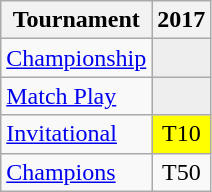<table class="wikitable" style="text-align:center;">
<tr>
<th>Tournament</th>
<th>2017</th>
</tr>
<tr>
<td align="left"><a href='#'>Championship</a></td>
<td style="background:#eeeeee;"></td>
</tr>
<tr>
<td align="left"><a href='#'>Match Play</a></td>
<td style="background:#eeeeee;"></td>
</tr>
<tr>
<td align="left"><a href='#'>Invitational</a></td>
<td style="background:yellow;">T10</td>
</tr>
<tr>
<td align="left"><a href='#'>Champions</a></td>
<td>T50</td>
</tr>
</table>
